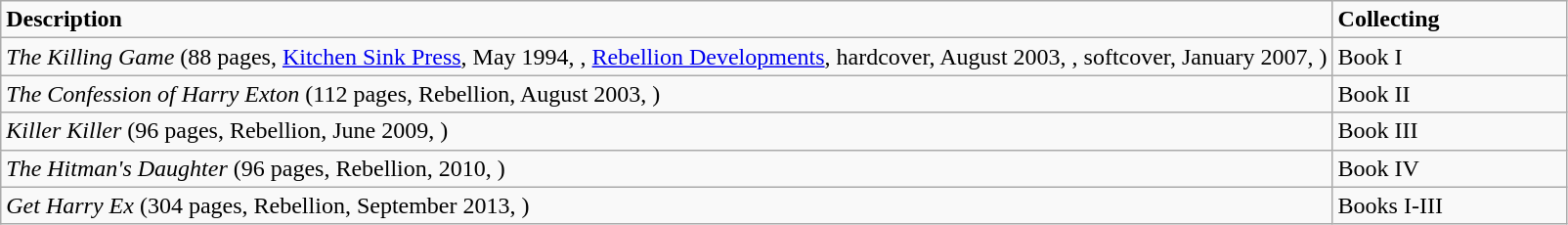<table class="wikitable">
<tr>
<td style="width:85%;"><strong>Description</strong></td>
<td><strong>Collecting</strong></td>
</tr>
<tr>
<td style="width:85%;"><em>The Killing Game</em> (88 pages, <a href='#'>Kitchen Sink Press</a>, May 1994, , <a href='#'>Rebellion Developments</a>, hardcover, August 2003, , softcover, January 2007, )</td>
<td>Book I</td>
</tr>
<tr>
<td style="width:85%;"><em>The Confession of Harry Exton</em> (112 pages, Rebellion, August 2003, )</td>
<td>Book II</td>
</tr>
<tr>
<td style="width:85%;"><em>Killer Killer</em> (96 pages, Rebellion, June 2009, )</td>
<td>Book III</td>
</tr>
<tr>
<td style="width:85%;"><em>The Hitman's Daughter</em> (96 pages, Rebellion, 2010, )</td>
<td>Book IV</td>
</tr>
<tr>
<td style="width:85%;"><em>Get Harry Ex</em> (304 pages, Rebellion, September 2013, )</td>
<td>Books I-III</td>
</tr>
</table>
